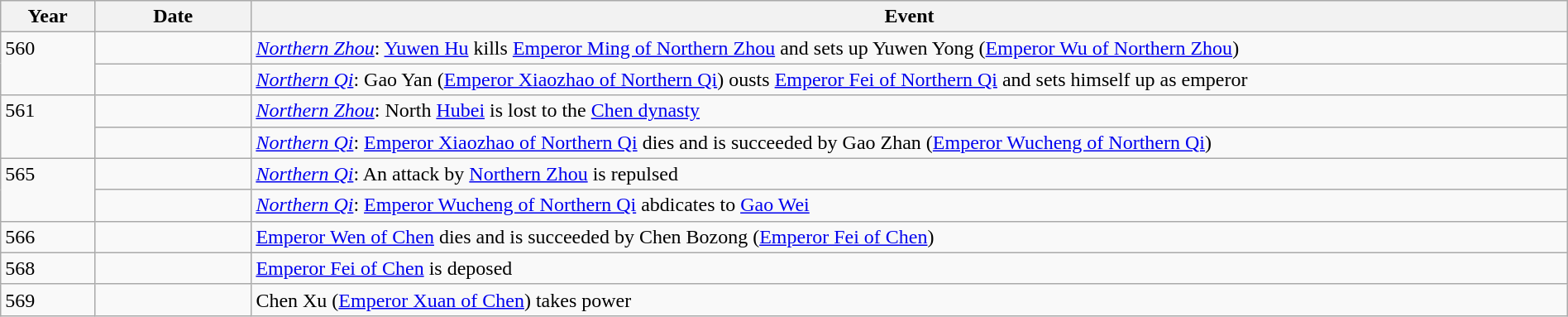<table class="wikitable" style="width:100%;">
<tr>
<th style="width:6%">Year</th>
<th style="width:10%">Date</th>
<th>Event</th>
</tr>
<tr>
<td rowspan="2" style="vertical-align:top;">560</td>
<td></td>
<td><em><a href='#'>Northern Zhou</a></em>: <a href='#'>Yuwen Hu</a> kills <a href='#'>Emperor Ming of Northern Zhou</a> and sets up Yuwen Yong (<a href='#'>Emperor Wu of Northern Zhou</a>)</td>
</tr>
<tr>
<td></td>
<td><em><a href='#'>Northern Qi</a></em>: Gao Yan (<a href='#'>Emperor Xiaozhao of Northern Qi</a>) ousts <a href='#'>Emperor Fei of Northern Qi</a> and sets himself up as emperor</td>
</tr>
<tr>
<td rowspan="2" style="vertical-align:top;">561</td>
<td></td>
<td><em><a href='#'>Northern Zhou</a></em>: North <a href='#'>Hubei</a> is lost to the <a href='#'>Chen dynasty</a></td>
</tr>
<tr>
<td></td>
<td><em><a href='#'>Northern Qi</a></em>: <a href='#'>Emperor Xiaozhao of Northern Qi</a> dies and is succeeded by Gao Zhan (<a href='#'>Emperor Wucheng of Northern Qi</a>)</td>
</tr>
<tr>
<td rowspan="2" style="vertical-align:top;">565</td>
<td></td>
<td><em><a href='#'>Northern Qi</a></em>: An attack by <a href='#'>Northern Zhou</a> is repulsed</td>
</tr>
<tr>
<td></td>
<td><em><a href='#'>Northern Qi</a></em>: <a href='#'>Emperor Wucheng of Northern Qi</a> abdicates to <a href='#'>Gao Wei</a></td>
</tr>
<tr>
<td>566</td>
<td></td>
<td><a href='#'>Emperor Wen of Chen</a> dies and is succeeded by Chen Bozong (<a href='#'>Emperor Fei of Chen</a>)</td>
</tr>
<tr>
<td>568</td>
<td></td>
<td><a href='#'>Emperor Fei of Chen</a> is deposed</td>
</tr>
<tr>
<td>569</td>
<td></td>
<td>Chen Xu (<a href='#'>Emperor Xuan of Chen</a>) takes power</td>
</tr>
</table>
